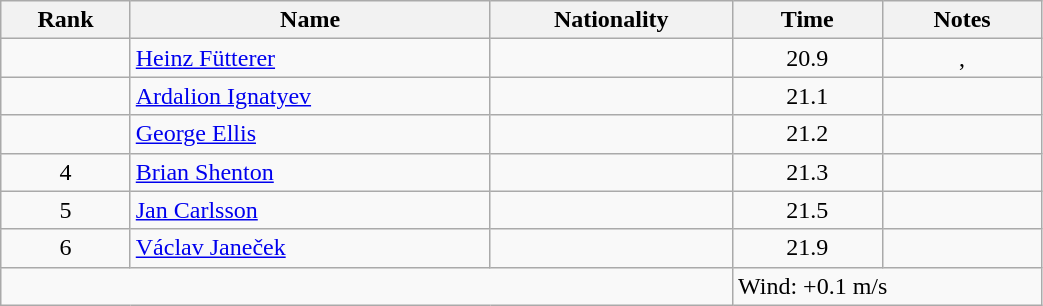<table class="wikitable sortable" style="text-align:center;width: 55%">
<tr>
<th>Rank</th>
<th>Name</th>
<th>Nationality</th>
<th>Time</th>
<th>Notes</th>
</tr>
<tr>
<td></td>
<td align=left><a href='#'>Heinz Fütterer</a></td>
<td align=left></td>
<td>20.9</td>
<td>, </td>
</tr>
<tr>
<td></td>
<td align=left><a href='#'>Ardalion Ignatyev</a></td>
<td align=left></td>
<td>21.1</td>
<td></td>
</tr>
<tr>
<td></td>
<td align=left><a href='#'>George Ellis</a></td>
<td align=left></td>
<td>21.2</td>
<td></td>
</tr>
<tr>
<td>4</td>
<td align=left><a href='#'>Brian Shenton</a></td>
<td align=left></td>
<td>21.3</td>
<td></td>
</tr>
<tr>
<td>5</td>
<td align=left><a href='#'>Jan Carlsson</a></td>
<td align=left></td>
<td>21.5</td>
<td></td>
</tr>
<tr>
<td>6</td>
<td align=left><a href='#'>Václav Janeček</a></td>
<td align=left></td>
<td>21.9</td>
<td></td>
</tr>
<tr class="sortbottom">
<td colspan="3"></td>
<td colspan="2" style="text-align:left;">Wind: +0.1 m/s</td>
</tr>
</table>
